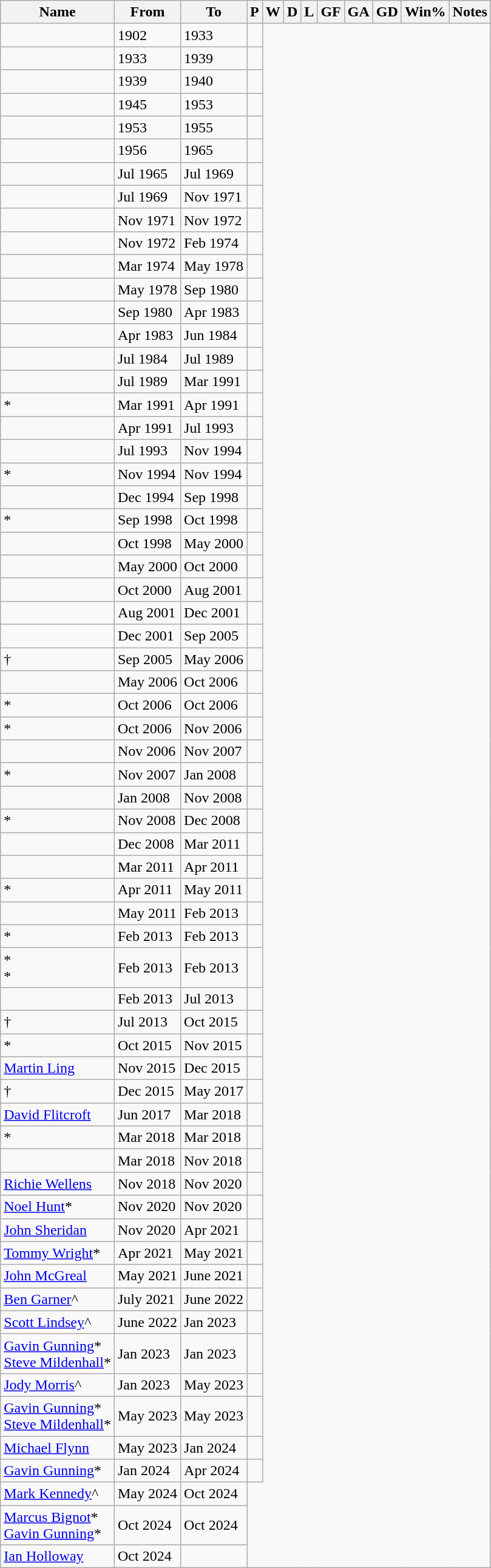<table class="wikitable sortable" style="text-align: center">
<tr>
<th>Name</th>
<th>From</th>
<th class="unsortable">To</th>
<th>P</th>
<th>W</th>
<th>D</th>
<th>L</th>
<th>GF</th>
<th>GA</th>
<th>GD</th>
<th>Win%</th>
<th class="unsortable">Notes</th>
</tr>
<tr>
<td align=left> </td>
<td align=left>1902</td>
<td align=left>1933<br></td>
<td></td>
</tr>
<tr>
<td align=left> </td>
<td align=left>1933</td>
<td align=left>1939<br></td>
<td></td>
</tr>
<tr>
<td align=left> </td>
<td align=left>1939</td>
<td align=left>1940<br></td>
<td></td>
</tr>
<tr>
<td align=left> </td>
<td align=left>1945</td>
<td align=left>1953<br></td>
<td></td>
</tr>
<tr>
<td align=left> </td>
<td align=left>1953</td>
<td align=left>1955<br></td>
<td></td>
</tr>
<tr>
<td align=left> </td>
<td align=left>1956</td>
<td align=left>1965<br></td>
<td></td>
</tr>
<tr>
<td align=left> </td>
<td align=left>Jul 1965</td>
<td align=left>Jul 1969<br></td>
<td></td>
</tr>
<tr>
<td align=left> </td>
<td align=left>Jul 1969</td>
<td align=left>Nov 1971<br></td>
<td></td>
</tr>
<tr>
<td align=left> </td>
<td align=left>Nov 1971</td>
<td align=left>Nov 1972<br></td>
<td></td>
</tr>
<tr>
<td align=left> </td>
<td align=left>Nov 1972</td>
<td align=left>Feb 1974<br></td>
<td></td>
</tr>
<tr>
<td align=left> </td>
<td align=left>Mar 1974</td>
<td align=left>May 1978<br></td>
<td></td>
</tr>
<tr>
<td align=left> </td>
<td align=left>May 1978</td>
<td align=left>Sep 1980<br></td>
<td></td>
</tr>
<tr>
<td align=left> </td>
<td align=left>Sep 1980</td>
<td align=left>Apr 1983<br></td>
<td></td>
</tr>
<tr>
<td align=left> </td>
<td align=left>Apr 1983</td>
<td align=left>Jun 1984<br></td>
<td></td>
</tr>
<tr>
<td align=left> </td>
<td align=left>Jul 1984</td>
<td align=left>Jul 1989<br></td>
<td></td>
</tr>
<tr>
<td align=left> </td>
<td align=left>Jul 1989</td>
<td align=left>Mar 1991<br></td>
<td></td>
</tr>
<tr>
<td align=left> *</td>
<td align=left>Mar 1991</td>
<td align=left>Apr 1991<br></td>
<td></td>
</tr>
<tr>
<td align=left> </td>
<td align=left>Apr 1991</td>
<td align=left>Jul 1993<br></td>
<td></td>
</tr>
<tr>
<td align=left> </td>
<td align=left>Jul 1993</td>
<td align=left>Nov 1994<br></td>
<td></td>
</tr>
<tr>
<td align=left> *</td>
<td align=left>Nov 1994</td>
<td align=left>Nov 1994<br></td>
<td></td>
</tr>
<tr>
<td align=left> </td>
<td align=left>Dec 1994</td>
<td align=left>Sep 1998<br></td>
<td></td>
</tr>
<tr>
<td align=left> *</td>
<td align=left>Sep 1998</td>
<td align=left>Oct 1998<br></td>
<td></td>
</tr>
<tr>
<td align=left> </td>
<td align=left>Oct 1998</td>
<td align=left>May 2000<br></td>
<td></td>
</tr>
<tr>
<td align=left> </td>
<td align=left>May 2000</td>
<td align=left>Oct 2000<br></td>
<td></td>
</tr>
<tr>
<td align=left> </td>
<td align=left>Oct 2000</td>
<td align=left>Aug 2001<br></td>
<td></td>
</tr>
<tr>
<td align=left> </td>
<td align=left>Aug 2001</td>
<td align=left>Dec 2001<br></td>
<td></td>
</tr>
<tr>
<td align=left> </td>
<td align=left>Dec 2001</td>
<td align=left>Sep 2005<br></td>
<td></td>
</tr>
<tr>
<td align=left> †</td>
<td align=left>Sep 2005</td>
<td align=left>May 2006<br></td>
<td></td>
</tr>
<tr>
<td align=left> </td>
<td align=left>May 2006</td>
<td align=left>Oct 2006<br></td>
<td></td>
</tr>
<tr>
<td align=left> *</td>
<td align=left>Oct 2006</td>
<td align=left>Oct 2006<br></td>
<td></td>
</tr>
<tr>
<td align=left> *</td>
<td align=left>Oct 2006</td>
<td align=left>Nov 2006<br></td>
<td></td>
</tr>
<tr>
<td align=left> </td>
<td align=left>Nov 2006</td>
<td align=left>Nov 2007<br></td>
<td></td>
</tr>
<tr>
<td align=left> *</td>
<td align=left>Nov 2007</td>
<td align=left>Jan 2008<br></td>
<td></td>
</tr>
<tr>
<td align=left> </td>
<td align=left>Jan 2008</td>
<td align=left>Nov 2008<br></td>
<td></td>
</tr>
<tr>
<td align=left> *</td>
<td align=left>Nov 2008</td>
<td align=left>Dec 2008<br></td>
<td></td>
</tr>
<tr>
<td align=left> </td>
<td align=left>Dec 2008</td>
<td align=left>Mar 2011<br></td>
<td></td>
</tr>
<tr>
<td align=left> </td>
<td align=left>Mar 2011</td>
<td align=left>Apr 2011<br></td>
<td></td>
</tr>
<tr>
<td align=left> *</td>
<td align=left>Apr 2011</td>
<td align=left>May 2011<br></td>
<td></td>
</tr>
<tr>
<td align=left> </td>
<td align=left>May 2011</td>
<td align=left>Feb 2013<br></td>
<td></td>
</tr>
<tr>
<td align=left> *</td>
<td align=left>Feb 2013</td>
<td align=left>Feb 2013<br></td>
<td></td>
</tr>
<tr>
<td align=left> *<br> *</td>
<td align=left>Feb 2013</td>
<td align=left>Feb 2013<br></td>
<td></td>
</tr>
<tr>
<td align=left> </td>
<td align=left>Feb 2013</td>
<td align=left>Jul 2013<br></td>
<td></td>
</tr>
<tr>
<td align=left> †</td>
<td align=left>Jul 2013</td>
<td align=left>Oct 2015<br></td>
<td></td>
</tr>
<tr>
<td align=left> *</td>
<td align=left>Oct 2015</td>
<td align=left>Nov 2015<br></td>
<td></td>
</tr>
<tr>
<td align=left> <a href='#'>Martin Ling</a></td>
<td align=left>Nov 2015</td>
<td align=left>Dec 2015<br></td>
<td></td>
</tr>
<tr>
<td align=left> †</td>
<td align=left>Dec 2015</td>
<td align=left>May 2017<br></td>
<td></td>
</tr>
<tr>
<td align=left> <a href='#'>David Flitcroft</a></td>
<td align=left>Jun 2017</td>
<td align=left>Mar 2018<br></td>
<td></td>
</tr>
<tr>
<td align=left> *</td>
<td align=left>Mar 2018</td>
<td align=left>Mar 2018<br></td>
<td></td>
</tr>
<tr>
<td align=left> </td>
<td align=left>Mar 2018</td>
<td align=left>Nov 2018<br></td>
<td></td>
</tr>
<tr>
<td align=left> <a href='#'>Richie Wellens</a></td>
<td align=left>Nov 2018</td>
<td align=left>Nov 2020<br></td>
<td></td>
</tr>
<tr>
<td align=left> <a href='#'>Noel Hunt</a>*</td>
<td align=left>Nov 2020</td>
<td align=left>Nov 2020<br></td>
<td></td>
</tr>
<tr>
<td align=left> <a href='#'>John Sheridan</a></td>
<td align=left>Nov 2020</td>
<td align=left>Apr 2021<br></td>
<td></td>
</tr>
<tr>
<td align=left> <a href='#'>Tommy Wright</a>*</td>
<td align=left>Apr 2021</td>
<td align=left>May 2021<br></td>
<td></td>
</tr>
<tr>
<td align=left> <a href='#'>John McGreal</a></td>
<td align=left>May 2021</td>
<td align=left>June 2021<br></td>
<td></td>
</tr>
<tr>
<td align=left> <a href='#'>Ben Garner</a>^</td>
<td align=left>July 2021</td>
<td align=left>June 2022<br></td>
<td></td>
</tr>
<tr>
<td align=left> <a href='#'>Scott Lindsey</a>^</td>
<td align=left>June 2022</td>
<td align=left>Jan 2023<br></td>
<td></td>
</tr>
<tr>
<td align=left> <a href='#'>Gavin Gunning</a>*<br> <a href='#'>Steve Mildenhall</a>*</td>
<td align=left>Jan 2023</td>
<td align=left>Jan 2023<br></td>
<td></td>
</tr>
<tr>
<td align=left> <a href='#'>Jody Morris</a>^</td>
<td align=left>Jan 2023</td>
<td align=left>May 2023<br></td>
<td></td>
</tr>
<tr>
<td align=left> <a href='#'>Gavin Gunning</a>*<br> <a href='#'>Steve Mildenhall</a>*</td>
<td align=left>May 2023</td>
<td align=left>May 2023<br></td>
<td></td>
</tr>
<tr>
<td align=left> <a href='#'>Michael Flynn</a></td>
<td align=left>May 2023</td>
<td align=left>Jan 2024<br></td>
<td></td>
</tr>
<tr>
<td align=left> <a href='#'>Gavin Gunning</a>*</td>
<td align=left>Jan 2024</td>
<td align=left>Apr 2024<br></td>
<td></td>
</tr>
<tr>
<td align=left> <a href='#'>Mark Kennedy</a>^</td>
<td align=left>May 2024</td>
<td align=left>Oct 2024<br></td>
</tr>
<tr>
<td align=left> <a href='#'>Marcus Bignot</a>*<br> <a href='#'>Gavin Gunning</a>*</td>
<td align=left>Oct 2024</td>
<td align=left>Oct 2024<br></td>
</tr>
<tr>
<td align=left> <a href='#'>Ian Holloway</a></td>
<td align=left>Oct 2024</td>
<td align=left><br></td>
</tr>
</table>
